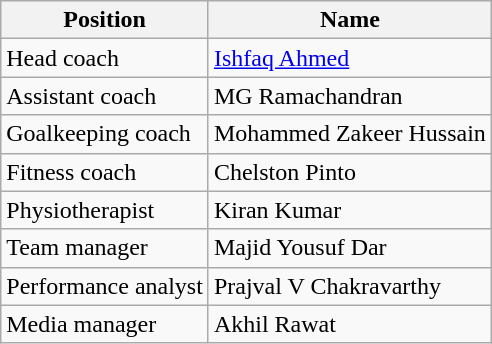<table class="wikitable">
<tr>
<th>Position</th>
<th>Name</th>
</tr>
<tr>
<td>Head coach</td>
<td> <a href='#'>Ishfaq Ahmed</a></td>
</tr>
<tr>
<td>Assistant coach</td>
<td> MG Ramachandran</td>
</tr>
<tr>
<td>Goalkeeping coach</td>
<td> Mohammed Zakeer Hussain</td>
</tr>
<tr>
<td>Fitness coach</td>
<td> Chelston Pinto</td>
</tr>
<tr>
<td>Physiotherapist</td>
<td> Kiran Kumar</td>
</tr>
<tr>
<td>Team manager</td>
<td> Majid Yousuf Dar</td>
</tr>
<tr>
<td>Performance analyst</td>
<td> Prajval V Chakravarthy</td>
</tr>
<tr>
<td>Media manager</td>
<td> Akhil Rawat</td>
</tr>
</table>
